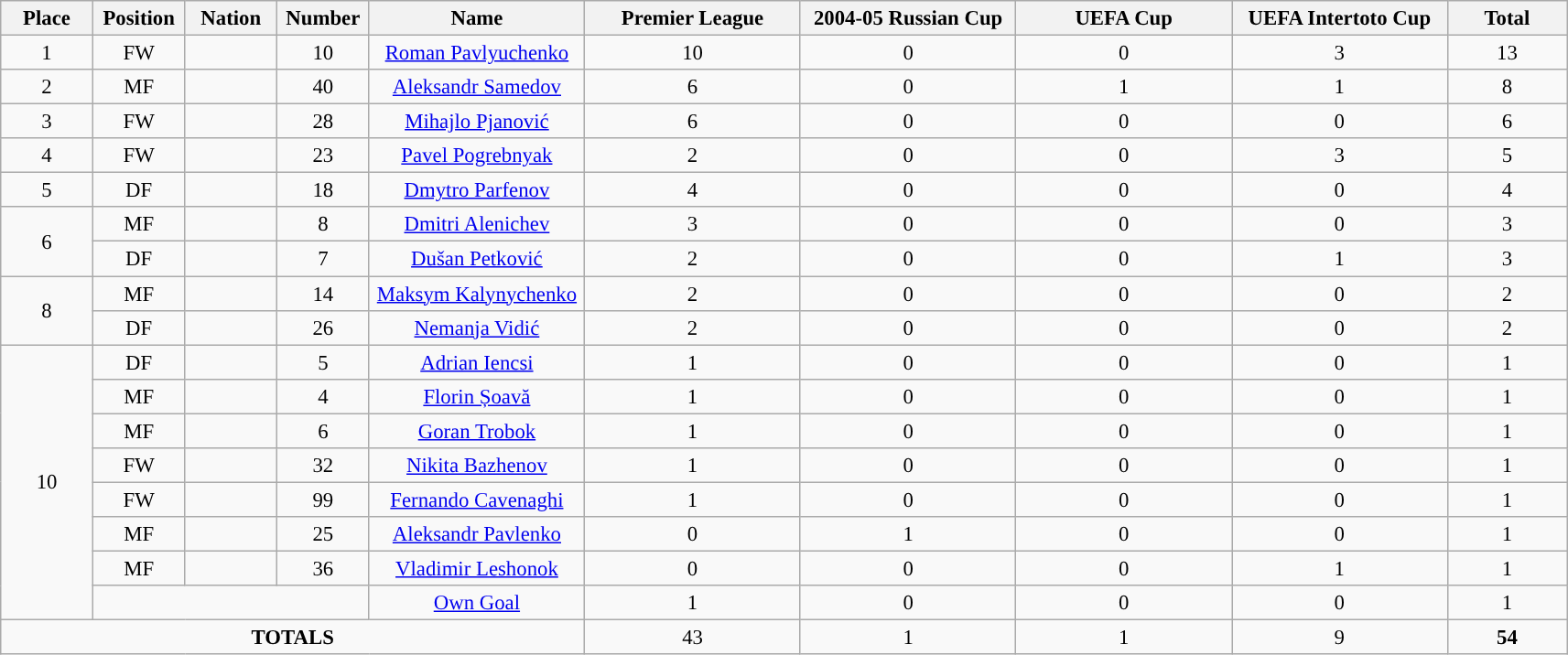<table class="wikitable" style="font-size: 95%; text-align: center;">
<tr>
<th width=60>Place</th>
<th width=60>Position</th>
<th width=60>Nation</th>
<th width=60>Number</th>
<th width=150>Name</th>
<th width=150>Premier League</th>
<th width=150>2004-05 Russian Cup</th>
<th width=150>UEFA Cup</th>
<th width=150>UEFA Intertoto Cup</th>
<th width=80>Total</th>
</tr>
<tr>
<td>1</td>
<td>FW</td>
<td></td>
<td>10</td>
<td><a href='#'>Roman Pavlyuchenko</a></td>
<td>10</td>
<td>0</td>
<td>0</td>
<td>3</td>
<td>13</td>
</tr>
<tr>
<td>2</td>
<td>MF</td>
<td></td>
<td>40</td>
<td><a href='#'>Aleksandr Samedov</a></td>
<td>6</td>
<td>0</td>
<td>1</td>
<td>1</td>
<td>8</td>
</tr>
<tr>
<td>3</td>
<td>FW</td>
<td></td>
<td>28</td>
<td><a href='#'>Mihajlo Pjanović</a></td>
<td>6</td>
<td>0</td>
<td>0</td>
<td>0</td>
<td>6</td>
</tr>
<tr>
<td>4</td>
<td>FW</td>
<td></td>
<td>23</td>
<td><a href='#'>Pavel Pogrebnyak</a></td>
<td>2</td>
<td>0</td>
<td>0</td>
<td>3</td>
<td>5</td>
</tr>
<tr>
<td>5</td>
<td>DF</td>
<td></td>
<td>18</td>
<td><a href='#'>Dmytro Parfenov</a></td>
<td>4</td>
<td>0</td>
<td>0</td>
<td>0</td>
<td>4</td>
</tr>
<tr>
<td rowspan="2">6</td>
<td>MF</td>
<td></td>
<td>8</td>
<td><a href='#'>Dmitri Alenichev</a></td>
<td>3</td>
<td>0</td>
<td>0</td>
<td>0</td>
<td>3</td>
</tr>
<tr>
<td>DF</td>
<td></td>
<td>7</td>
<td><a href='#'>Dušan Petković</a></td>
<td>2</td>
<td>0</td>
<td>0</td>
<td>1</td>
<td>3</td>
</tr>
<tr>
<td rowspan="2">8</td>
<td>MF</td>
<td></td>
<td>14</td>
<td><a href='#'>Maksym Kalynychenko</a></td>
<td>2</td>
<td>0</td>
<td>0</td>
<td>0</td>
<td>2</td>
</tr>
<tr>
<td>DF</td>
<td></td>
<td>26</td>
<td><a href='#'>Nemanja Vidić</a></td>
<td>2</td>
<td>0</td>
<td>0</td>
<td>0</td>
<td>2</td>
</tr>
<tr>
<td rowspan="8">10</td>
<td>DF</td>
<td></td>
<td>5</td>
<td><a href='#'>Adrian Iencsi</a></td>
<td>1</td>
<td>0</td>
<td>0</td>
<td>0</td>
<td>1</td>
</tr>
<tr>
<td>MF</td>
<td></td>
<td>4</td>
<td><a href='#'>Florin Șoavă</a></td>
<td>1</td>
<td>0</td>
<td>0</td>
<td>0</td>
<td>1</td>
</tr>
<tr>
<td>MF</td>
<td></td>
<td>6</td>
<td><a href='#'>Goran Trobok</a></td>
<td>1</td>
<td>0</td>
<td>0</td>
<td>0</td>
<td>1</td>
</tr>
<tr>
<td>FW</td>
<td></td>
<td>32</td>
<td><a href='#'>Nikita Bazhenov</a></td>
<td>1</td>
<td>0</td>
<td>0</td>
<td>0</td>
<td>1</td>
</tr>
<tr>
<td>FW</td>
<td></td>
<td>99</td>
<td><a href='#'>Fernando Cavenaghi</a></td>
<td>1</td>
<td>0</td>
<td>0</td>
<td>0</td>
<td>1</td>
</tr>
<tr>
<td>MF</td>
<td></td>
<td>25</td>
<td><a href='#'>Aleksandr Pavlenko</a></td>
<td>0</td>
<td>1</td>
<td>0</td>
<td>0</td>
<td>1</td>
</tr>
<tr>
<td>MF</td>
<td></td>
<td>36</td>
<td><a href='#'>Vladimir Leshonok</a></td>
<td>0</td>
<td>0</td>
<td>0</td>
<td>1</td>
<td>1</td>
</tr>
<tr>
<td colspan="3"></td>
<td><a href='#'>Own Goal</a></td>
<td>1</td>
<td>0</td>
<td>0</td>
<td>0</td>
<td>1</td>
</tr>
<tr>
<td colspan="5"><strong>TOTALS</strong></td>
<td>43</td>
<td>1</td>
<td>1</td>
<td>9</td>
<td><strong>54</strong></td>
</tr>
</table>
